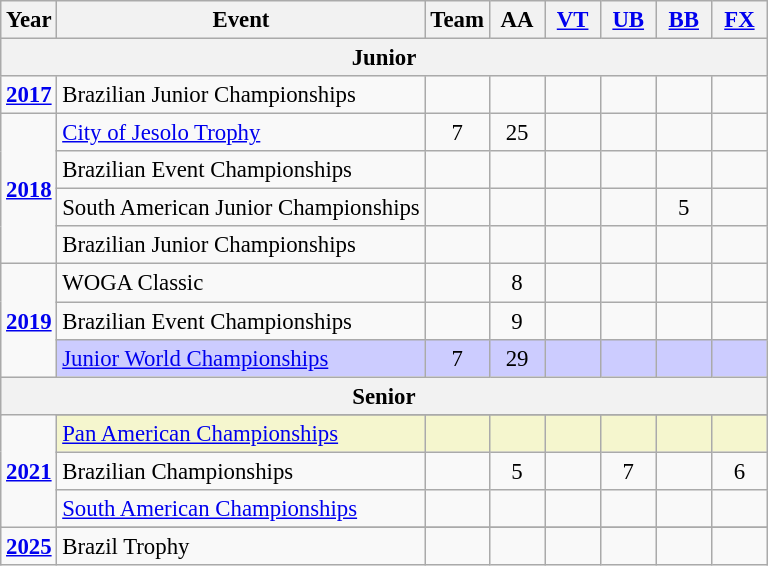<table class="wikitable" style="text-align:center; font-size:95%;">
<tr>
<th align="center">Year</th>
<th align="center">Event</th>
<th style="width:30px;">Team</th>
<th style="width:30px;">AA</th>
<th style="width:30px;"><a href='#'>VT</a></th>
<th style="width:30px;"><a href='#'>UB</a></th>
<th style="width:30px;"><a href='#'>BB</a></th>
<th style="width:30px;"><a href='#'>FX</a></th>
</tr>
<tr>
<th colspan="8"><strong>Junior</strong></th>
</tr>
<tr>
<td rowspan="1"><strong><a href='#'>2017</a></strong></td>
<td align=left>Brazilian Junior Championships</td>
<td></td>
<td></td>
<td></td>
<td></td>
<td></td>
<td></td>
</tr>
<tr>
<td rowspan="4"><strong><a href='#'>2018</a></strong></td>
<td align=left><a href='#'>City of Jesolo Trophy</a></td>
<td>7</td>
<td>25</td>
<td></td>
<td></td>
<td></td>
<td></td>
</tr>
<tr>
<td align=left>Brazilian Event Championships</td>
<td></td>
<td></td>
<td></td>
<td></td>
<td></td>
<td></td>
</tr>
<tr>
<td align=left>South American Junior Championships</td>
<td></td>
<td></td>
<td></td>
<td></td>
<td>5</td>
<td></td>
</tr>
<tr>
<td align=left>Brazilian Junior Championships</td>
<td></td>
<td></td>
<td></td>
<td></td>
<td></td>
<td></td>
</tr>
<tr>
<td rowspan="3"><strong><a href='#'>2019</a></strong></td>
<td align=left>WOGA Classic</td>
<td></td>
<td>8</td>
<td></td>
<td></td>
<td></td>
<td></td>
</tr>
<tr>
<td align=left>Brazilian Event Championships</td>
<td></td>
<td>9</td>
<td></td>
<td></td>
<td></td>
<td></td>
</tr>
<tr bgcolor=#CCCCFF>
<td align=left><a href='#'>Junior World Championships</a></td>
<td>7</td>
<td>29</td>
<td></td>
<td></td>
<td></td>
<td></td>
</tr>
<tr>
<th colspan="8"><strong>Senior</strong></th>
</tr>
<tr>
<td rowspan="4"><strong><a href='#'>2021</a></strong></td>
</tr>
<tr bgcolor=#F5F6CE>
<td align=left><a href='#'>Pan American Championships</a></td>
<td></td>
<td></td>
<td></td>
<td></td>
<td></td>
<td></td>
</tr>
<tr>
<td align=left>Brazilian Championships</td>
<td></td>
<td>5</td>
<td></td>
<td>7</td>
<td></td>
<td>6</td>
</tr>
<tr>
<td align=left><a href='#'>South American Championships</a></td>
<td></td>
<td></td>
<td></td>
<td></td>
<td></td>
<td></td>
</tr>
<tr>
<td rowspan="4"><strong><a href='#'>2025</a></strong></td>
</tr>
<tr>
<td align=left>Brazil Trophy</td>
<td></td>
<td></td>
<td></td>
<td></td>
<td></td>
<td></td>
</tr>
</table>
